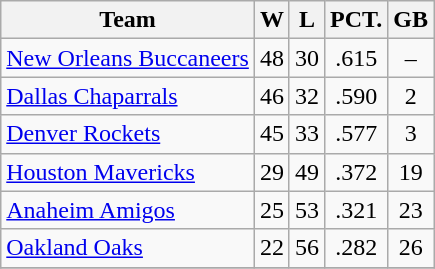<table class="wikitable" style="text-align: center;">
<tr>
<th>Team</th>
<th>W</th>
<th>L</th>
<th>PCT.</th>
<th>GB</th>
</tr>
<tr>
<td align="left"><a href='#'>New Orleans Buccaneers</a></td>
<td>48</td>
<td>30</td>
<td>.615</td>
<td>–</td>
</tr>
<tr>
<td align="left"><a href='#'>Dallas Chaparrals</a></td>
<td>46</td>
<td>32</td>
<td>.590</td>
<td>2</td>
</tr>
<tr>
<td align="left"><a href='#'>Denver Rockets</a></td>
<td>45</td>
<td>33</td>
<td>.577</td>
<td>3</td>
</tr>
<tr>
<td align="left"><a href='#'>Houston Mavericks</a></td>
<td>29</td>
<td>49</td>
<td>.372</td>
<td>19</td>
</tr>
<tr>
<td align="left"><a href='#'>Anaheim Amigos</a></td>
<td>25</td>
<td>53</td>
<td>.321</td>
<td>23</td>
</tr>
<tr>
<td align="left"><a href='#'>Oakland Oaks</a></td>
<td>22</td>
<td>56</td>
<td>.282</td>
<td>26</td>
</tr>
<tr>
</tr>
</table>
